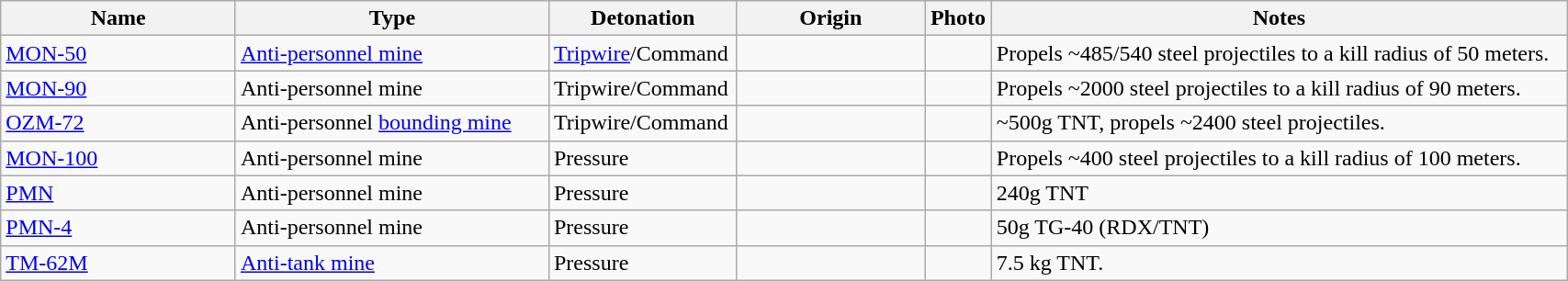<table class="wikitable" style="width:90%;">
<tr>
<th style="width:15%;">Name</th>
<th style="width:20%;">Type</th>
<th style="width:12%;">Detonation</th>
<th style="width:12%;">Origin</th>
<th>Photo</th>
<th>Notes</th>
</tr>
<tr>
<td><a href='#'>MON-50</a></td>
<td><a href='#'>Anti-personnel mine</a></td>
<td><a href='#'>Tripwire</a>/Command</td>
<td></td>
<td></td>
<td>Propels ~485/540 steel projectiles to a kill radius of 50 meters.</td>
</tr>
<tr>
<td><a href='#'>MON-90</a></td>
<td>Anti-personnel mine</td>
<td>Tripwire/Command</td>
<td></td>
<td></td>
<td>Propels ~2000 steel projectiles to a kill radius of 90 meters.</td>
</tr>
<tr>
<td><a href='#'>OZM-72</a></td>
<td>Anti-personnel <a href='#'>bounding mine</a></td>
<td>Tripwire/Command</td>
<td></td>
<td></td>
<td>~500g TNT, propels ~2400 steel projectiles.</td>
</tr>
<tr>
<td><a href='#'>MON-100</a></td>
<td>Anti-personnel mine</td>
<td>Pressure</td>
<td></td>
<td></td>
<td>Propels ~400 steel projectiles to a kill radius of 100 meters.</td>
</tr>
<tr>
<td><a href='#'>PMN</a></td>
<td>Anti-personnel mine</td>
<td>Pressure</td>
<td></td>
<td></td>
<td>240g TNT</td>
</tr>
<tr>
<td><a href='#'>PMN-4</a></td>
<td>Anti-personnel mine</td>
<td>Pressure</td>
<td></td>
<td></td>
<td>50g TG-40 (RDX/TNT)</td>
</tr>
<tr>
<td><a href='#'>TM-62M</a></td>
<td><a href='#'>Anti-tank mine</a></td>
<td>Pressure</td>
<td></td>
<td></td>
<td>7.5 kg TNT.</td>
</tr>
</table>
